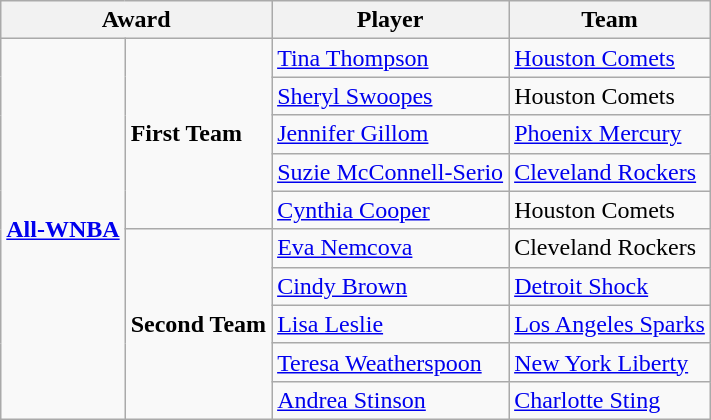<table class="wikitable">
<tr>
<th colspan=2>Award</th>
<th>Player</th>
<th>Team</th>
</tr>
<tr>
<td rowspan=10><strong><a href='#'>All-WNBA</a></strong></td>
<td rowspan=5><strong>First Team</strong></td>
<td><a href='#'>Tina Thompson</a></td>
<td><a href='#'>Houston Comets</a></td>
</tr>
<tr>
<td><a href='#'>Sheryl Swoopes</a></td>
<td>Houston Comets</td>
</tr>
<tr>
<td><a href='#'>Jennifer Gillom</a></td>
<td><a href='#'>Phoenix Mercury</a></td>
</tr>
<tr>
<td><a href='#'>Suzie McConnell-Serio</a></td>
<td><a href='#'>Cleveland Rockers</a></td>
</tr>
<tr>
<td><a href='#'>Cynthia Cooper</a></td>
<td>Houston Comets</td>
</tr>
<tr>
<td rowspan=5><strong>Second Team</strong></td>
<td><a href='#'>Eva Nemcova</a></td>
<td>Cleveland Rockers</td>
</tr>
<tr>
<td><a href='#'>Cindy Brown</a></td>
<td><a href='#'>Detroit Shock</a></td>
</tr>
<tr>
<td><a href='#'>Lisa Leslie</a></td>
<td><a href='#'>Los Angeles Sparks</a></td>
</tr>
<tr>
<td><a href='#'>Teresa Weatherspoon</a></td>
<td><a href='#'>New York Liberty</a></td>
</tr>
<tr>
<td><a href='#'>Andrea Stinson</a></td>
<td><a href='#'>Charlotte Sting</a></td>
</tr>
</table>
